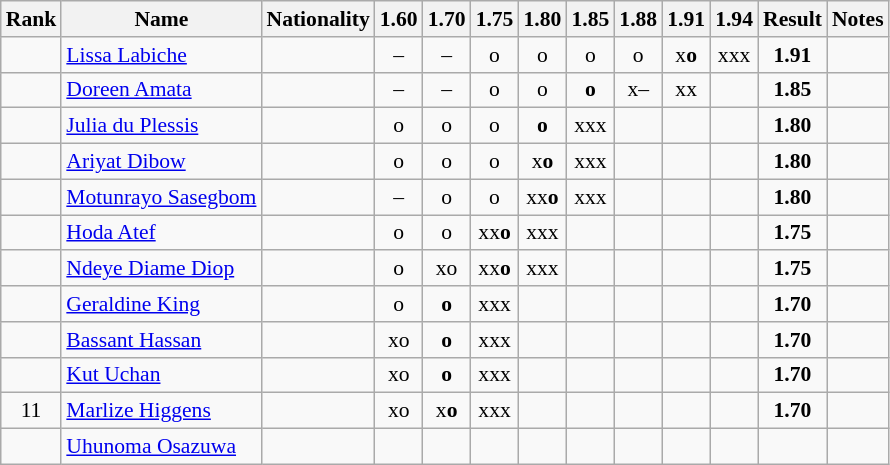<table class="wikitable sortable" style="text-align:center;font-size:90%">
<tr>
<th>Rank</th>
<th>Name</th>
<th>Nationality</th>
<th>1.60</th>
<th>1.70</th>
<th>1.75</th>
<th>1.80</th>
<th>1.85</th>
<th>1.88</th>
<th>1.91</th>
<th>1.94</th>
<th>Result</th>
<th>Notes</th>
</tr>
<tr>
<td></td>
<td align=left><a href='#'>Lissa Labiche</a></td>
<td align=left></td>
<td>–</td>
<td>–</td>
<td>o</td>
<td>o</td>
<td>o</td>
<td>o</td>
<td>x<strong>o</strong></td>
<td>xxx</td>
<td><strong>1.91</strong></td>
<td></td>
</tr>
<tr>
<td></td>
<td align=left><a href='#'>Doreen Amata</a></td>
<td align=left></td>
<td>–</td>
<td>–</td>
<td>o</td>
<td>o</td>
<td><strong>o</strong></td>
<td>x–</td>
<td>xx</td>
<td></td>
<td><strong>1.85</strong></td>
<td></td>
</tr>
<tr>
<td></td>
<td align=left><a href='#'>Julia du Plessis</a></td>
<td align=left></td>
<td>o</td>
<td>o</td>
<td>o</td>
<td><strong>o</strong></td>
<td>xxx</td>
<td></td>
<td></td>
<td></td>
<td><strong>1.80</strong></td>
<td></td>
</tr>
<tr>
<td></td>
<td align=left><a href='#'>Ariyat Dibow</a></td>
<td align=left></td>
<td>o</td>
<td>o</td>
<td>o</td>
<td>x<strong>o</strong></td>
<td>xxx</td>
<td></td>
<td></td>
<td></td>
<td><strong>1.80</strong></td>
<td></td>
</tr>
<tr>
<td></td>
<td align=left><a href='#'>Motunrayo Sasegbom</a></td>
<td align=left></td>
<td>–</td>
<td>o</td>
<td>o</td>
<td>xx<strong>o</strong></td>
<td>xxx</td>
<td></td>
<td></td>
<td></td>
<td><strong>1.80</strong></td>
<td></td>
</tr>
<tr>
<td></td>
<td align=left><a href='#'>Hoda Atef</a></td>
<td align=left></td>
<td>o</td>
<td>o</td>
<td>xx<strong>o</strong></td>
<td>xxx</td>
<td></td>
<td></td>
<td></td>
<td></td>
<td><strong>1.75</strong></td>
<td></td>
</tr>
<tr>
<td></td>
<td align=left><a href='#'>Ndeye Diame Diop</a></td>
<td align=left></td>
<td>o</td>
<td>xo</td>
<td>xx<strong>o</strong></td>
<td>xxx</td>
<td></td>
<td></td>
<td></td>
<td></td>
<td><strong>1.75</strong></td>
<td></td>
</tr>
<tr>
<td></td>
<td align=left><a href='#'>Geraldine King</a></td>
<td align=left></td>
<td>o</td>
<td><strong>o</strong></td>
<td>xxx</td>
<td></td>
<td></td>
<td></td>
<td></td>
<td></td>
<td><strong>1.70</strong></td>
<td></td>
</tr>
<tr>
<td></td>
<td align=left><a href='#'>Bassant Hassan</a></td>
<td align=left></td>
<td>xo</td>
<td><strong>o</strong></td>
<td>xxx</td>
<td></td>
<td></td>
<td></td>
<td></td>
<td></td>
<td><strong>1.70</strong></td>
<td></td>
</tr>
<tr>
<td></td>
<td align=left><a href='#'>Kut Uchan</a></td>
<td align=left></td>
<td>xo</td>
<td><strong>o</strong></td>
<td>xxx</td>
<td></td>
<td></td>
<td></td>
<td></td>
<td></td>
<td><strong>1.70</strong></td>
<td></td>
</tr>
<tr>
<td>11</td>
<td align=left><a href='#'>Marlize Higgens</a></td>
<td align=left></td>
<td>xo</td>
<td>x<strong>o</strong></td>
<td>xxx</td>
<td></td>
<td></td>
<td></td>
<td></td>
<td></td>
<td><strong>1.70</strong></td>
<td></td>
</tr>
<tr>
<td></td>
<td align=left><a href='#'>Uhunoma Osazuwa</a></td>
<td align=left></td>
<td></td>
<td></td>
<td></td>
<td></td>
<td></td>
<td></td>
<td></td>
<td></td>
<td><strong></strong></td>
<td></td>
</tr>
</table>
